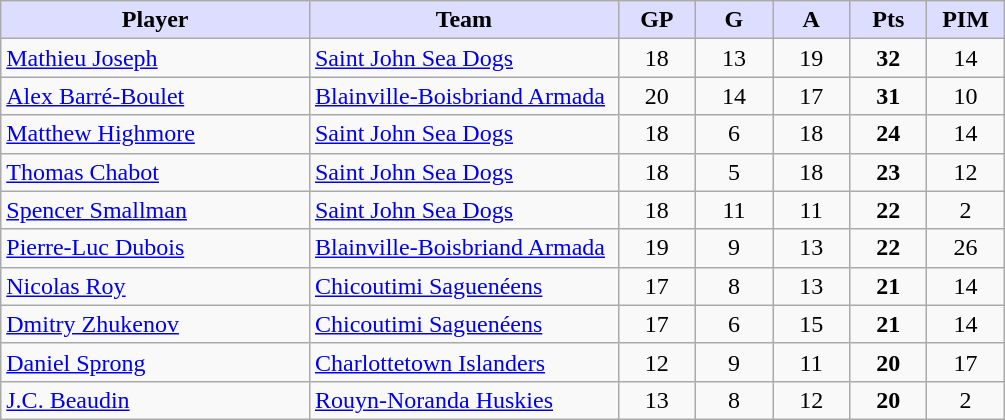<table class="wikitable" style="text-align:center">
<tr>
<th style="background:#ddf; width:30%;">Player</th>
<th style="background:#ddf; width:30%;">Team</th>
<th style="background:#ddf; width:7.5%;">GP</th>
<th style="background:#ddf; width:7.5%;">G</th>
<th style="background:#ddf; width:7.5%;">A</th>
<th style="background:#ddf; width:7.5%;">Pts</th>
<th style="background:#ddf; width:7.5%;">PIM</th>
</tr>
<tr>
<td align=left><a href='#'>Mathieu Joseph</a></td>
<td align=left><a href='#'>Saint John Sea Dogs</a></td>
<td>18</td>
<td>13</td>
<td>19</td>
<td><strong>32</strong></td>
<td>14</td>
</tr>
<tr>
<td align=left><a href='#'>Alex Barré-Boulet</a></td>
<td align=left><a href='#'>Blainville-Boisbriand Armada</a></td>
<td>20</td>
<td>14</td>
<td>17</td>
<td><strong>31</strong></td>
<td>10</td>
</tr>
<tr>
<td align=left><a href='#'>Matthew Highmore</a></td>
<td align=left><a href='#'>Saint John Sea Dogs</a></td>
<td>18</td>
<td>6</td>
<td>18</td>
<td><strong>24</strong></td>
<td>14</td>
</tr>
<tr>
<td align=left><a href='#'>Thomas Chabot</a></td>
<td align=left><a href='#'>Saint John Sea Dogs</a></td>
<td>18</td>
<td>5</td>
<td>18</td>
<td><strong>23</strong></td>
<td>12</td>
</tr>
<tr>
<td align=left><a href='#'>Spencer Smallman</a></td>
<td align=left><a href='#'>Saint John Sea Dogs</a></td>
<td>18</td>
<td>11</td>
<td>11</td>
<td><strong>22</strong></td>
<td>2</td>
</tr>
<tr>
<td align=left><a href='#'>Pierre-Luc Dubois</a></td>
<td align=left><a href='#'>Blainville-Boisbriand Armada</a></td>
<td>19</td>
<td>9</td>
<td>13</td>
<td><strong>22</strong></td>
<td>26</td>
</tr>
<tr>
<td align=left><a href='#'>Nicolas Roy</a></td>
<td align=left><a href='#'>Chicoutimi Saguenéens</a></td>
<td>17</td>
<td>8</td>
<td>13</td>
<td><strong>21</strong></td>
<td>14</td>
</tr>
<tr>
<td align=left><a href='#'>Dmitry Zhukenov</a></td>
<td align=left><a href='#'>Chicoutimi Saguenéens</a></td>
<td>17</td>
<td>6</td>
<td>15</td>
<td><strong>21</strong></td>
<td>14</td>
</tr>
<tr>
<td align=left><a href='#'>Daniel Sprong</a></td>
<td align=left><a href='#'>Charlottetown Islanders</a></td>
<td>12</td>
<td>9</td>
<td>11</td>
<td><strong>20</strong></td>
<td>17</td>
</tr>
<tr>
<td align=left><a href='#'>J.C. Beaudin</a></td>
<td align=left><a href='#'>Rouyn-Noranda Huskies</a></td>
<td>13</td>
<td>8</td>
<td>12</td>
<td><strong>20</strong></td>
<td>2</td>
</tr>
</table>
